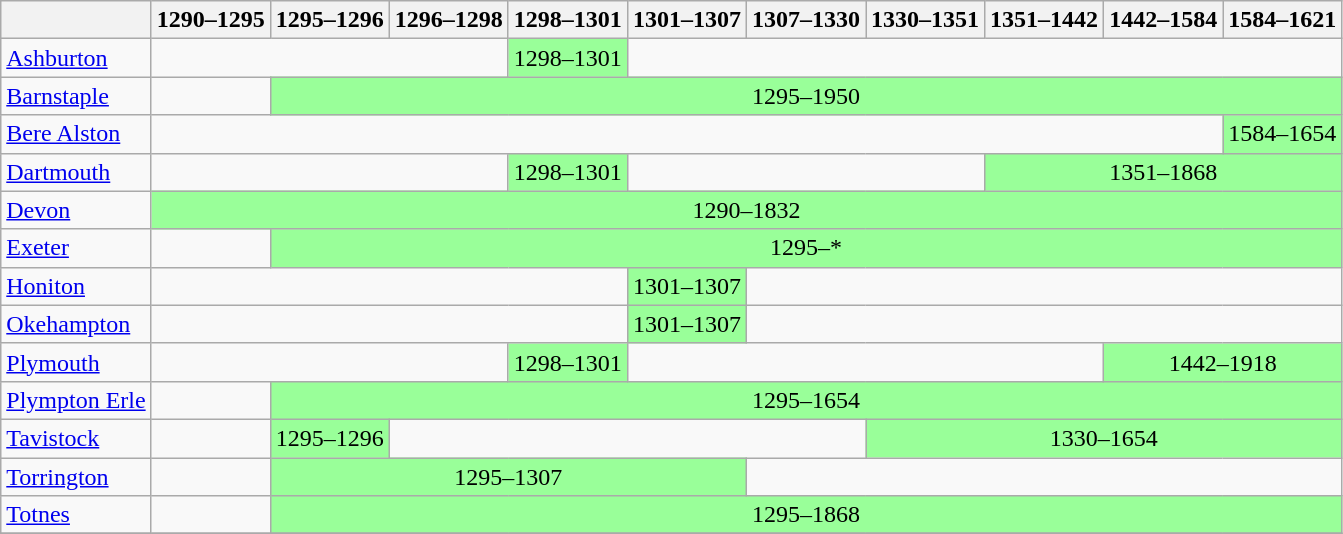<table class="wikitable">
<tr>
<th> </th>
<th>1290–1295</th>
<th>1295–1296</th>
<th>1296–1298</th>
<th>1298–1301</th>
<th>1301–1307</th>
<th>1307–1330</th>
<th>1330–1351</th>
<th>1351–1442</th>
<th>1442–1584</th>
<th>1584–1621</th>
</tr>
<tr>
<td><a href='#'>Ashburton</a></td>
<td colspan="3"> </td>
<td colspan="1" align="center" bgcolor="#99FF99">1298–1301</td>
<td colspan="6"> </td>
</tr>
<tr>
<td><a href='#'>Barnstaple</a></td>
<td colspan="1"> </td>
<td colspan="9" align="center" bgcolor="#99FF99">1295–1950</td>
</tr>
<tr>
<td><a href='#'>Bere Alston</a></td>
<td colspan="9"> </td>
<td colspan="1" align="center" bgcolor="#99FF99">1584–1654</td>
</tr>
<tr>
<td><a href='#'>Dartmouth</a></td>
<td colspan="3"> </td>
<td colspan="1" align="center" bgcolor="#99FF99">1298–1301</td>
<td colspan="3"> </td>
<td colspan="3" align="center" bgcolor="#99FF99">1351–1868</td>
</tr>
<tr>
<td><a href='#'>Devon</a></td>
<td colspan="10" align="center" bgcolor="#99FF99">1290–1832</td>
</tr>
<tr>
<td><a href='#'>Exeter</a></td>
<td colspan="1"> </td>
<td colspan="9" align="center" bgcolor="#99FF99">1295–*</td>
</tr>
<tr>
<td><a href='#'>Honiton</a></td>
<td colspan="4"> </td>
<td colspan="1" align="center" bgcolor="#99FF99">1301–1307</td>
<td colspan="5"> </td>
</tr>
<tr>
<td><a href='#'>Okehampton</a></td>
<td colspan="4"> </td>
<td colspan="1" align="center" bgcolor="#99FF99">1301–1307</td>
<td colspan="5"> </td>
</tr>
<tr>
<td><a href='#'>Plymouth</a></td>
<td colspan="3"> </td>
<td colspan="1" align="center" bgcolor="#99FF99">1298–1301</td>
<td colspan="4"> </td>
<td colspan="2" align="center" bgcolor="#99FF99">1442–1918</td>
</tr>
<tr>
<td><a href='#'>Plympton Erle</a></td>
<td colspan="1"> </td>
<td colspan="9" align="center" bgcolor="#99FF99">1295–1654</td>
</tr>
<tr>
<td><a href='#'>Tavistock</a></td>
<td colspan="1"> </td>
<td colspan="1" align="center" bgcolor="#99FF99">1295–1296</td>
<td colspan="4"> </td>
<td colspan="4" align="center" bgcolor="#99FF99">1330–1654</td>
</tr>
<tr>
<td><a href='#'>Torrington</a></td>
<td colspan="1"> </td>
<td colspan="4" align="center" bgcolor="#99FF99">1295–1307</td>
<td colspan="5"> </td>
</tr>
<tr>
<td><a href='#'>Totnes</a></td>
<td colspan="1"> </td>
<td colspan="9" align="center" bgcolor="#99FF99">1295–1868</td>
</tr>
<tr>
</tr>
</table>
